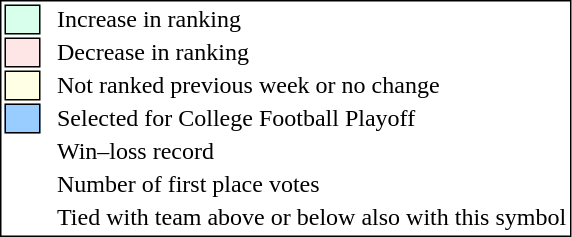<table style="border:1px solid black;">
<tr>
<td style="background:#D8FFEB; width:20px; border:1px solid black;"></td>
<td> </td>
<td>Increase in ranking</td>
</tr>
<tr>
<td style="background:#FFE6E6; width:20px; border:1px solid black;"></td>
<td> </td>
<td>Decrease in ranking</td>
</tr>
<tr>
<td style="background:#FFFFE6; width:20px; border:1px solid black;"></td>
<td> </td>
<td>Not ranked previous week or no change</td>
</tr>
<tr>
<td style="background:#9cf; width:20px; border:1px solid black;"></td>
<td> </td>
<td>Selected for College Football Playoff</td>
</tr>
<tr>
<td></td>
<td> </td>
<td>Win–loss record</td>
</tr>
<tr>
<td></td>
<td> </td>
<td>Number of first place votes</td>
</tr>
<tr>
<td></td>
<td></td>
<td>Tied with team above or below also with this symbol</td>
</tr>
</table>
